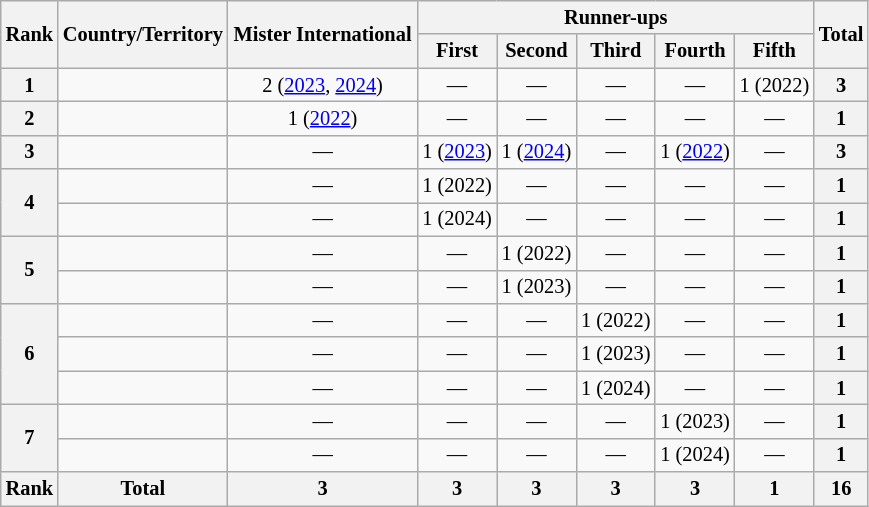<table class="wikitable" style="font-size: 85%;">
<tr>
<th rowspan="2">Rank</th>
<th rowspan="2">Country/Territory</th>
<th rowspan="2" width="120">Mister International</th>
<th colspan="5" width="120">Runner-ups</th>
<th rowspan="2">Total</th>
</tr>
<tr>
<th>First</th>
<th>Second</th>
<th>Third</th>
<th>Fourth</th>
<th>Fifth</th>
</tr>
<tr>
<th>1</th>
<td><strong></strong></td>
<td align="center">2 (<a href='#'>2023</a>, <a href='#'>2024</a>)</td>
<td align="center">—</td>
<td align="center">—</td>
<td align="center">—</td>
<td align="center">—</td>
<td align="center">1 (2022)</td>
<th>3</th>
</tr>
<tr>
<th>2</th>
<td><strong></strong></td>
<td align="center">1 (<a href='#'>2022</a>)</td>
<td align="center">—</td>
<td align="center">—</td>
<td align="center">—</td>
<td align="center">—</td>
<td align="center">—</td>
<th>1</th>
</tr>
<tr>
<th>3</th>
<td><strong></strong></td>
<td align="center">—</td>
<td align="center">1 (<a href='#'>2023</a>)</td>
<td align="center">1 (<a href='#'>2024</a>)</td>
<td align="center">—</td>
<td align="center">1 (<a href='#'>2022</a>)</td>
<td align="center">—</td>
<th>3</th>
</tr>
<tr>
<th rowspan="2">4</th>
<td><strong></strong></td>
<td align="center">—</td>
<td align="center">1 (2022)</td>
<td align="center">—</td>
<td align="center">—</td>
<td align="center">—</td>
<td align="center">—</td>
<th>1</th>
</tr>
<tr>
<td><strong></strong></td>
<td align="center">—</td>
<td align="center">1 (2024)</td>
<td align="center">—</td>
<td align="center">—</td>
<td align="center">—</td>
<td align="center">—</td>
<th>1</th>
</tr>
<tr>
<th rowspan="2">5</th>
<td><strong></strong></td>
<td align="center">—</td>
<td align="center">—</td>
<td align="center">1 (2022)</td>
<td align="center">—</td>
<td align="center">—</td>
<td align="center">—</td>
<th>1</th>
</tr>
<tr>
<td><strong></strong></td>
<td align="center">—</td>
<td align="center">—</td>
<td align="center">1 (2023)</td>
<td align="center">—</td>
<td align="center">—</td>
<td align="center">—</td>
<th>1</th>
</tr>
<tr>
<th rowspan="3">6</th>
<td><strong></strong></td>
<td align="center">—</td>
<td align="center">—</td>
<td align="center">—</td>
<td align="center">1 (2022)</td>
<td align="center">—</td>
<td align="center">—</td>
<th>1</th>
</tr>
<tr>
<td><strong></strong></td>
<td align="center">—</td>
<td align="center">—</td>
<td align="center">—</td>
<td align="center">1 (2023)</td>
<td align="center">—</td>
<td align="center">—</td>
<th>1</th>
</tr>
<tr>
<td><strong></strong></td>
<td align="center">—</td>
<td align="center">—</td>
<td align="center">—</td>
<td align="center">1 (2024)</td>
<td align="center">—</td>
<td align="center">—</td>
<th>1</th>
</tr>
<tr>
<th rowspan=2>7</th>
<td><strong></strong></td>
<td align="center">—</td>
<td align="center">—</td>
<td align="center">—</td>
<td align="center">—</td>
<td align="center">1 (2023)</td>
<td align="center">—</td>
<th>1</th>
</tr>
<tr>
<td><strong></strong></td>
<td align="center">—</td>
<td align="center">—</td>
<td align="center">—</td>
<td align="center">—</td>
<td align="center">1 (2024)</td>
<td align="center">—</td>
<th>1</th>
</tr>
<tr>
<th>Rank</th>
<th>Total</th>
<th>3</th>
<th>3</th>
<th>3</th>
<th>3</th>
<th>3</th>
<th>1</th>
<th>16</th>
</tr>
</table>
